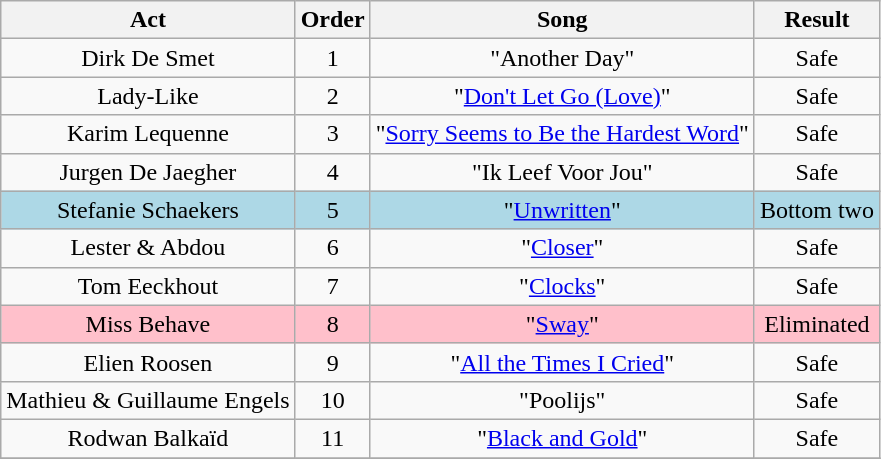<table class="wikitable plainrowheaders" style="text-align:center;">
<tr>
<th scope="col">Act</th>
<th scope="col">Order</th>
<th scope="col">Song</th>
<th scope="col">Result</th>
</tr>
<tr>
<td>Dirk De Smet</td>
<td>1</td>
<td>"Another Day"</td>
<td>Safe</td>
</tr>
<tr>
<td>Lady-Like</td>
<td>2</td>
<td>"<a href='#'>Don't Let Go (Love)</a>"</td>
<td>Safe</td>
</tr>
<tr>
<td>Karim Lequenne</td>
<td>3</td>
<td>"<a href='#'>Sorry Seems to Be the Hardest Word</a>"</td>
<td>Safe</td>
</tr>
<tr>
<td>Jurgen De Jaegher</td>
<td>4</td>
<td>"Ik Leef Voor Jou"</td>
<td>Safe</td>
</tr>
<tr style="background:lightblue;">
<td>Stefanie Schaekers</td>
<td>5</td>
<td>"<a href='#'>Unwritten</a>"</td>
<td>Bottom two</td>
</tr>
<tr>
<td>Lester & Abdou</td>
<td>6</td>
<td>"<a href='#'>Closer</a>"</td>
<td>Safe</td>
</tr>
<tr>
<td>Tom Eeckhout</td>
<td>7</td>
<td>"<a href='#'>Clocks</a>"</td>
<td>Safe</td>
</tr>
<tr style="background:pink;">
<td>Miss Behave</td>
<td>8</td>
<td>"<a href='#'>Sway</a>"</td>
<td>Eliminated</td>
</tr>
<tr>
<td>Elien Roosen</td>
<td>9</td>
<td>"<a href='#'>All the Times I Cried</a>"</td>
<td>Safe</td>
</tr>
<tr>
<td>Mathieu & Guillaume Engels</td>
<td>10</td>
<td>"Poolijs"</td>
<td>Safe</td>
</tr>
<tr>
<td>Rodwan Balkaïd</td>
<td>11</td>
<td>"<a href='#'>Black and Gold</a>"</td>
<td>Safe</td>
</tr>
<tr>
</tr>
</table>
